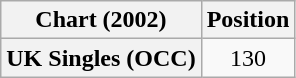<table class="wikitable plainrowheaders" style="text-align:center">
<tr>
<th scope="col">Chart (2002)</th>
<th scope="col">Position</th>
</tr>
<tr>
<th scope="row">UK Singles (OCC)</th>
<td>130</td>
</tr>
</table>
